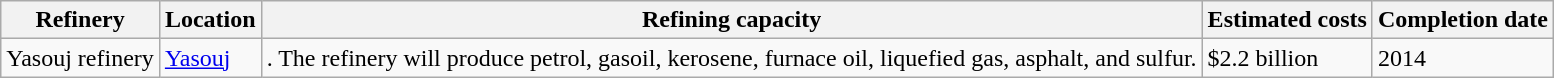<table class="wikitable">
<tr>
<th>Refinery</th>
<th>Location</th>
<th>Refining capacity</th>
<th>Estimated costs</th>
<th>Completion date</th>
</tr>
<tr>
<td>Yasouj refinery</td>
<td><a href='#'>Yasouj</a></td>
<td>. The refinery will produce petrol, gasoil, kerosene, furnace oil, liquefied gas, asphalt, and sulfur.</td>
<td>$2.2 billion</td>
<td>2014</td>
</tr>
</table>
